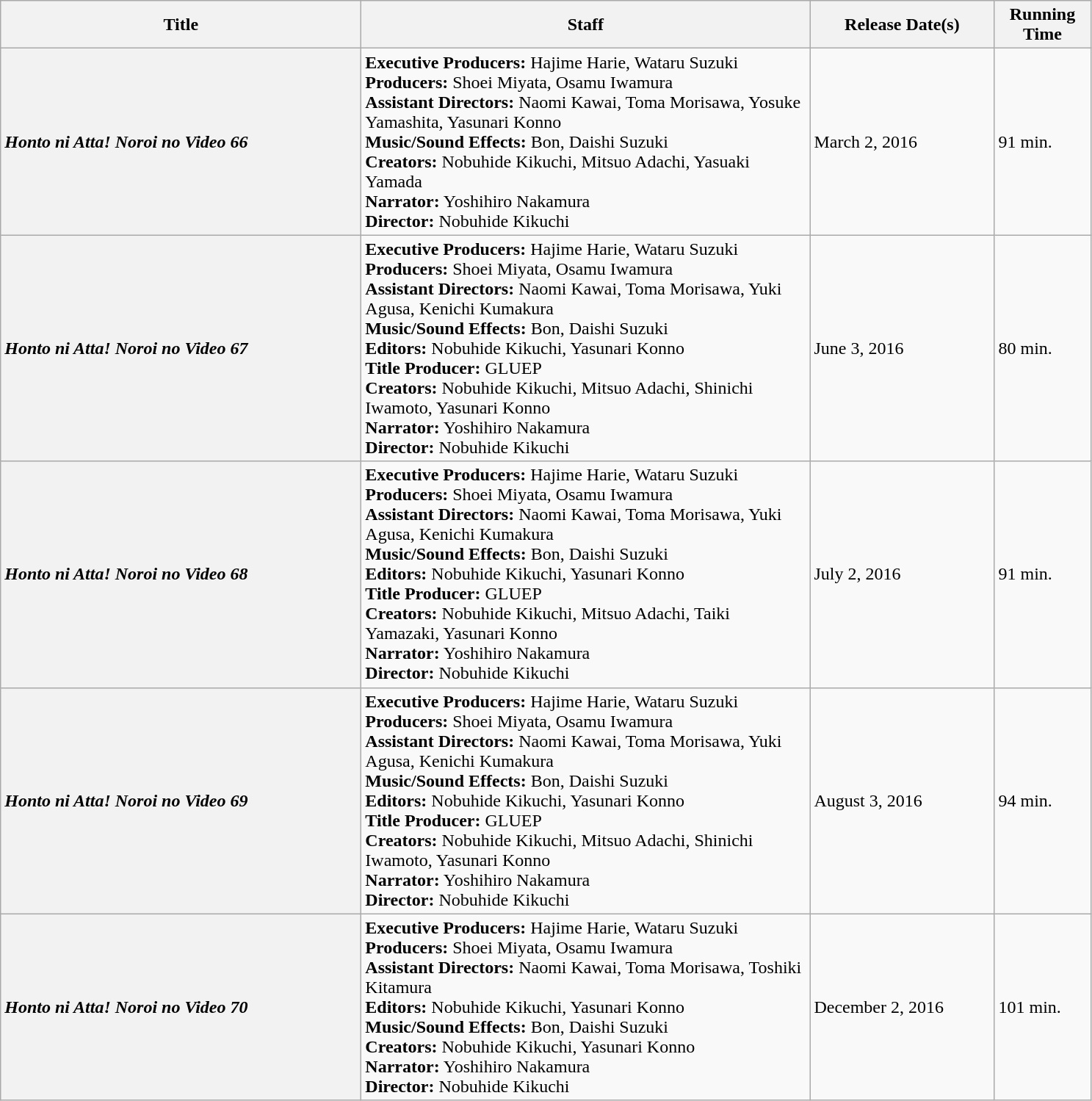<table class="wikitable mw-collapsible mw-collapsed">
<tr>
<th style=width:20.0em>Title</th>
<th style="width:25.0em">Staff</th>
<th style="width:10.0em">Release Date(s)</th>
<th style="width:5.0em">Running Time</th>
</tr>
<tr>
<th style="text-align:left"><em>Honto ni Atta! Noroi no Video 66</em></th>
<td><strong>Executive Producers:</strong> Hajime Harie, Wataru Suzuki<br><strong>Producers:</strong> Shoei Miyata, Osamu Iwamura<br><strong>Assistant Directors:</strong> Naomi Kawai, Toma Morisawa, Yosuke Yamashita, Yasunari Konno<br><strong>Music/Sound Effects:</strong> Bon, Daishi Suzuki<br><strong>Creators:</strong> Nobuhide Kikuchi, Mitsuo Adachi, Yasuaki Yamada<br><strong>Narrator:</strong> Yoshihiro Nakamura<br><strong>Director:</strong> Nobuhide Kikuchi</td>
<td>March 2, 2016</td>
<td>91 min.</td>
</tr>
<tr>
<th style="text-align:left"><em>Honto ni Atta! Noroi no Video 67</em></th>
<td><strong>Executive Producers:</strong> Hajime Harie, Wataru Suzuki<br><strong>Producers:</strong> Shoei Miyata, Osamu Iwamura<br><strong>Assistant Directors:</strong> Naomi Kawai, Toma Morisawa, Yuki Agusa, Kenichi Kumakura<br><strong>Music/Sound Effects:</strong> Bon, Daishi Suzuki<br><strong>Editors:</strong> Nobuhide Kikuchi, Yasunari Konno<br><strong>Title Producer:</strong> GLUEP<br><strong>Creators:</strong> Nobuhide Kikuchi, Mitsuo Adachi, Shinichi Iwamoto, Yasunari Konno<br><strong>Narrator:</strong> Yoshihiro Nakamura<br><strong>Director:</strong> Nobuhide Kikuchi</td>
<td>June 3, 2016</td>
<td>80 min.</td>
</tr>
<tr>
<th style="text-align:left"><em>Honto ni Atta! Noroi no Video 68</em></th>
<td><strong>Executive Producers:</strong> Hajime Harie, Wataru Suzuki<br><strong>Producers:</strong> Shoei Miyata, Osamu Iwamura<br><strong>Assistant Directors:</strong> Naomi Kawai, Toma Morisawa, Yuki Agusa, Kenichi Kumakura<br><strong>Music/Sound Effects:</strong> Bon, Daishi Suzuki<br><strong>Editors:</strong> Nobuhide Kikuchi, Yasunari Konno<br><strong>Title Producer:</strong> GLUEP<br><strong>Creators:</strong> Nobuhide Kikuchi, Mitsuo Adachi, Taiki Yamazaki, Yasunari Konno<br><strong>Narrator:</strong> Yoshihiro Nakamura<br><strong>Director:</strong> Nobuhide Kikuchi</td>
<td>July 2, 2016</td>
<td>91 min.</td>
</tr>
<tr>
<th style="text-align:left"><em>Honto ni Atta! Noroi no Video 69</em></th>
<td><strong>Executive Producers:</strong> Hajime Harie, Wataru Suzuki<br><strong>Producers:</strong> Shoei Miyata, Osamu Iwamura<br><strong>Assistant Directors:</strong> Naomi Kawai, Toma Morisawa, Yuki Agusa, Kenichi Kumakura<br><strong>Music/Sound Effects:</strong> Bon, Daishi Suzuki<br><strong>Editors:</strong> Nobuhide Kikuchi, Yasunari Konno<br><strong>Title Producer:</strong> GLUEP<br><strong>Creators:</strong> Nobuhide Kikuchi, Mitsuo Adachi, Shinichi Iwamoto, Yasunari Konno<br><strong>Narrator:</strong> Yoshihiro Nakamura<br><strong>Director:</strong> Nobuhide Kikuchi</td>
<td>August 3, 2016</td>
<td>94 min.</td>
</tr>
<tr>
<th style="text-align:left"><em>Honto ni Atta! Noroi no Video 70</em></th>
<td><strong>Executive Producers:</strong> Hajime Harie, Wataru Suzuki<br><strong>Producers:</strong> Shoei Miyata, Osamu Iwamura<br><strong>Assistant Directors:</strong> Naomi Kawai, Toma Morisawa, Toshiki Kitamura<br><strong>Editors:</strong> Nobuhide Kikuchi, Yasunari Konno<br><strong>Music/Sound Effects:</strong> Bon, Daishi Suzuki<br><strong>Creators:</strong> Nobuhide Kikuchi, Yasunari Konno<br><strong>Narrator:</strong> Yoshihiro Nakamura<br><strong>Director:</strong> Nobuhide Kikuchi</td>
<td>December 2, 2016</td>
<td>101 min.</td>
</tr>
</table>
